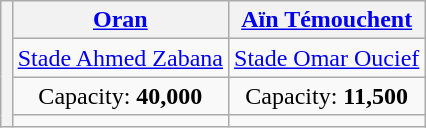<table class="wikitable" style="margin:1em auto; text-align:center">
<tr>
<th rowspan="4" colspan="2"></th>
<th colspan=><a href='#'>Oran</a></th>
<th><a href='#'>Aïn Témouchent</a></th>
</tr>
<tr>
<td><a href='#'>Stade Ahmed Zabana</a></td>
<td><a href='#'>Stade Omar Oucief</a></td>
</tr>
<tr>
<td>Capacity: <strong>40,000</strong></td>
<td>Capacity: <strong>11,500</strong></td>
</tr>
<tr>
<td></td>
<td></td>
</tr>
</table>
